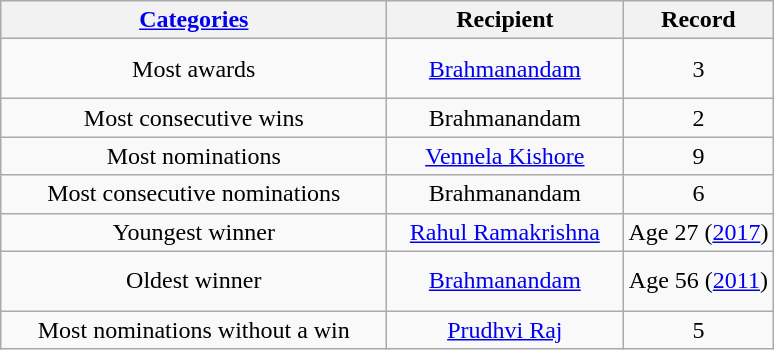<table class="wikitable" style="text-align: center">
<tr>
<th width="25"><strong><a href='#'>Categories</a></strong></th>
<th width="100">Recipient</th>
<th>Record</th>
</tr>
<tr style="height:2.5em;">
<td width="250">Most awards</td>
<td width="150"><a href='#'>Brahmanandam</a></td>
<td>3</td>
</tr>
<tr>
<td>Most consecutive wins</td>
<td>Brahmanandam</td>
<td>2</td>
</tr>
<tr>
<td>Most nominations</td>
<td><a href='#'>Vennela Kishore</a></td>
<td>9</td>
</tr>
<tr>
<td>Most consecutive nominations</td>
<td>Brahmanandam</td>
<td>6</td>
</tr>
<tr>
<td>Youngest winner</td>
<td><a href='#'>Rahul Ramakrishna</a></td>
<td>Age 27 (<a href='#'>2017</a>)</td>
</tr>
<tr style="height:2.5em;">
<td>Oldest winner</td>
<td><a href='#'>Brahmanandam</a></td>
<td>Age 56 (<a href='#'>2011</a>)</td>
</tr>
<tr>
<td>Most nominations without a win</td>
<td><a href='#'>Prudhvi Raj</a></td>
<td>5</td>
</tr>
</table>
